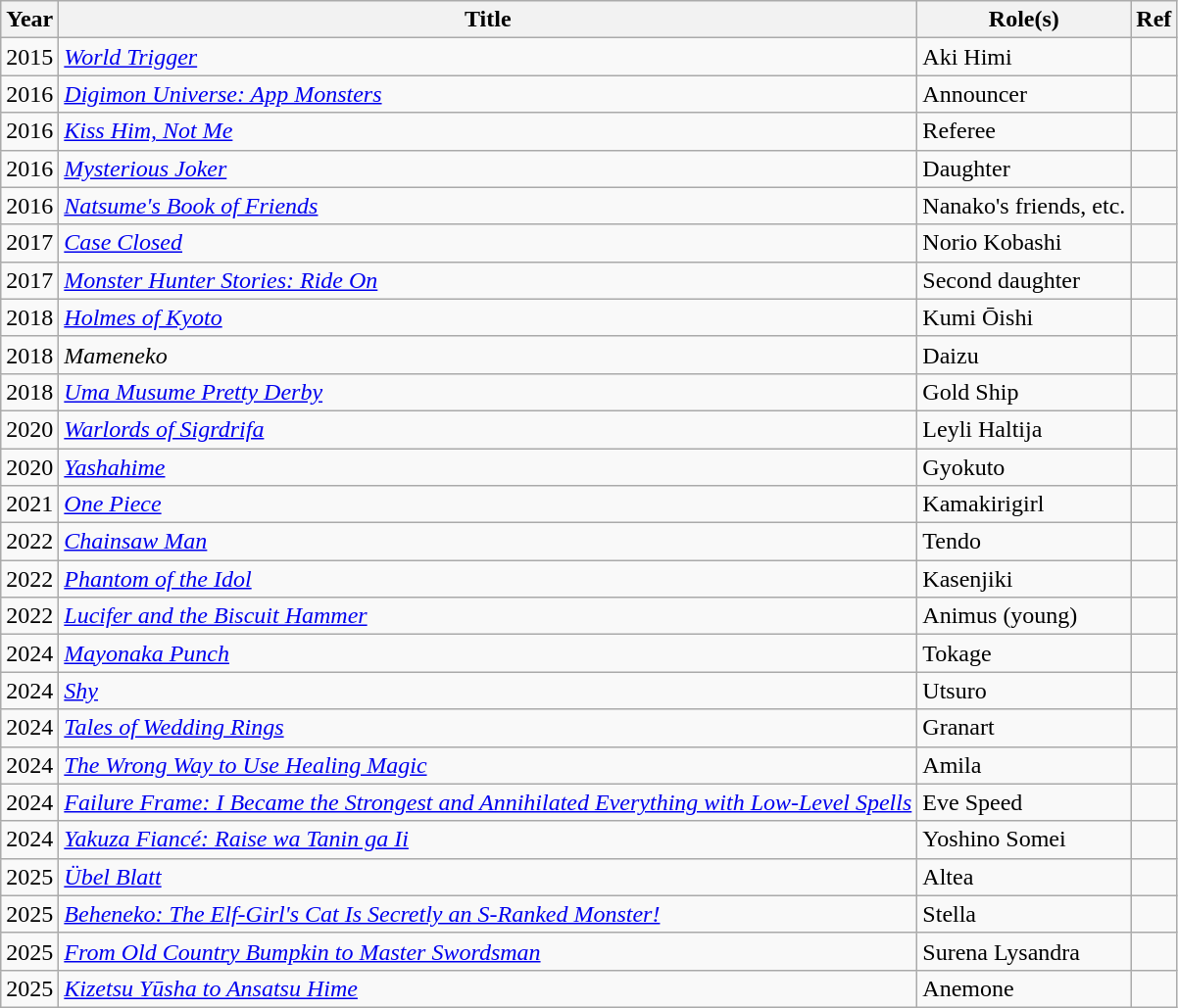<table class="wikitable">
<tr>
<th>Year</th>
<th>Title</th>
<th>Role(s)</th>
<th>Ref</th>
</tr>
<tr>
<td>2015</td>
<td><em><a href='#'>World Trigger</a></em></td>
<td>Aki Himi</td>
<td></td>
</tr>
<tr>
<td>2016</td>
<td><em><a href='#'>Digimon Universe: App Monsters </a></em></td>
<td>Announcer</td>
<td></td>
</tr>
<tr>
<td>2016</td>
<td><em><a href='#'>Kiss Him, Not Me</a></em></td>
<td>Referee</td>
<td></td>
</tr>
<tr>
<td>2016</td>
<td><em><a href='#'>Mysterious Joker</a></em></td>
<td>Daughter</td>
<td></td>
</tr>
<tr>
<td>2016</td>
<td><em><a href='#'>Natsume's Book of Friends</a></em></td>
<td>Nanako's friends, etc.</td>
<td></td>
</tr>
<tr>
<td>2017</td>
<td><em><a href='#'>Case Closed</a></em></td>
<td>Norio Kobashi</td>
<td></td>
</tr>
<tr>
<td>2017</td>
<td><em><a href='#'>Monster Hunter Stories: Ride On</a></em></td>
<td>Second daughter</td>
<td></td>
</tr>
<tr>
<td>2018</td>
<td><em><a href='#'>Holmes of Kyoto</a></em></td>
<td>Kumi Ōishi</td>
<td></td>
</tr>
<tr>
<td>2018</td>
<td><em>Mameneko</em></td>
<td>Daizu</td>
<td></td>
</tr>
<tr>
<td>2018</td>
<td><em><a href='#'>Uma Musume Pretty Derby</a></em></td>
<td>Gold Ship</td>
<td></td>
</tr>
<tr>
<td>2020</td>
<td><em><a href='#'>Warlords of Sigrdrifa</a></em></td>
<td>Leyli Haltija</td>
<td></td>
</tr>
<tr>
<td>2020</td>
<td><em><a href='#'>Yashahime</a></em></td>
<td>Gyokuto</td>
<td></td>
</tr>
<tr>
<td>2021</td>
<td><em><a href='#'>One Piece</a></em></td>
<td>Kamakirigirl</td>
<td></td>
</tr>
<tr>
<td>2022</td>
<td><em><a href='#'>Chainsaw Man</a></em></td>
<td>Tendo</td>
<td></td>
</tr>
<tr>
<td>2022</td>
<td><em><a href='#'>Phantom of the Idol</a></em></td>
<td>Kasenjiki</td>
<td></td>
</tr>
<tr>
<td>2022</td>
<td><em><a href='#'>Lucifer and the Biscuit Hammer</a></em></td>
<td>Animus (young)</td>
<td></td>
</tr>
<tr>
<td>2024</td>
<td><em><a href='#'>Mayonaka Punch</a></em></td>
<td>Tokage</td>
<td></td>
</tr>
<tr>
<td>2024</td>
<td><em><a href='#'>Shy</a></em></td>
<td>Utsuro</td>
<td></td>
</tr>
<tr>
<td>2024</td>
<td><em><a href='#'>Tales of Wedding Rings</a></em></td>
<td>Granart</td>
<td></td>
</tr>
<tr>
<td>2024</td>
<td><em><a href='#'>The Wrong Way to Use Healing Magic</a></em></td>
<td>Amila</td>
<td></td>
</tr>
<tr>
<td>2024</td>
<td><em><a href='#'>Failure Frame: I Became the Strongest and Annihilated Everything with Low-Level Spells</a></em></td>
<td>Eve Speed</td>
<td></td>
</tr>
<tr>
<td>2024</td>
<td><em><a href='#'>Yakuza Fiancé: Raise wa Tanin ga Ii</a></em></td>
<td>Yoshino Somei</td>
<td></td>
</tr>
<tr>
<td>2025</td>
<td><em><a href='#'>Übel Blatt</a></em></td>
<td>Altea</td>
<td></td>
</tr>
<tr>
<td>2025</td>
<td><em><a href='#'>Beheneko: The Elf-Girl's Cat Is Secretly an S-Ranked Monster!</a></em></td>
<td>Stella</td>
<td></td>
</tr>
<tr>
<td>2025</td>
<td><em><a href='#'>From Old Country Bumpkin to Master Swordsman</a></em></td>
<td>Surena Lysandra</td>
<td></td>
</tr>
<tr>
<td>2025</td>
<td><em><a href='#'>Kizetsu Yūsha to Ansatsu Hime</a></em></td>
<td>Anemone</td>
<td></td>
</tr>
</table>
